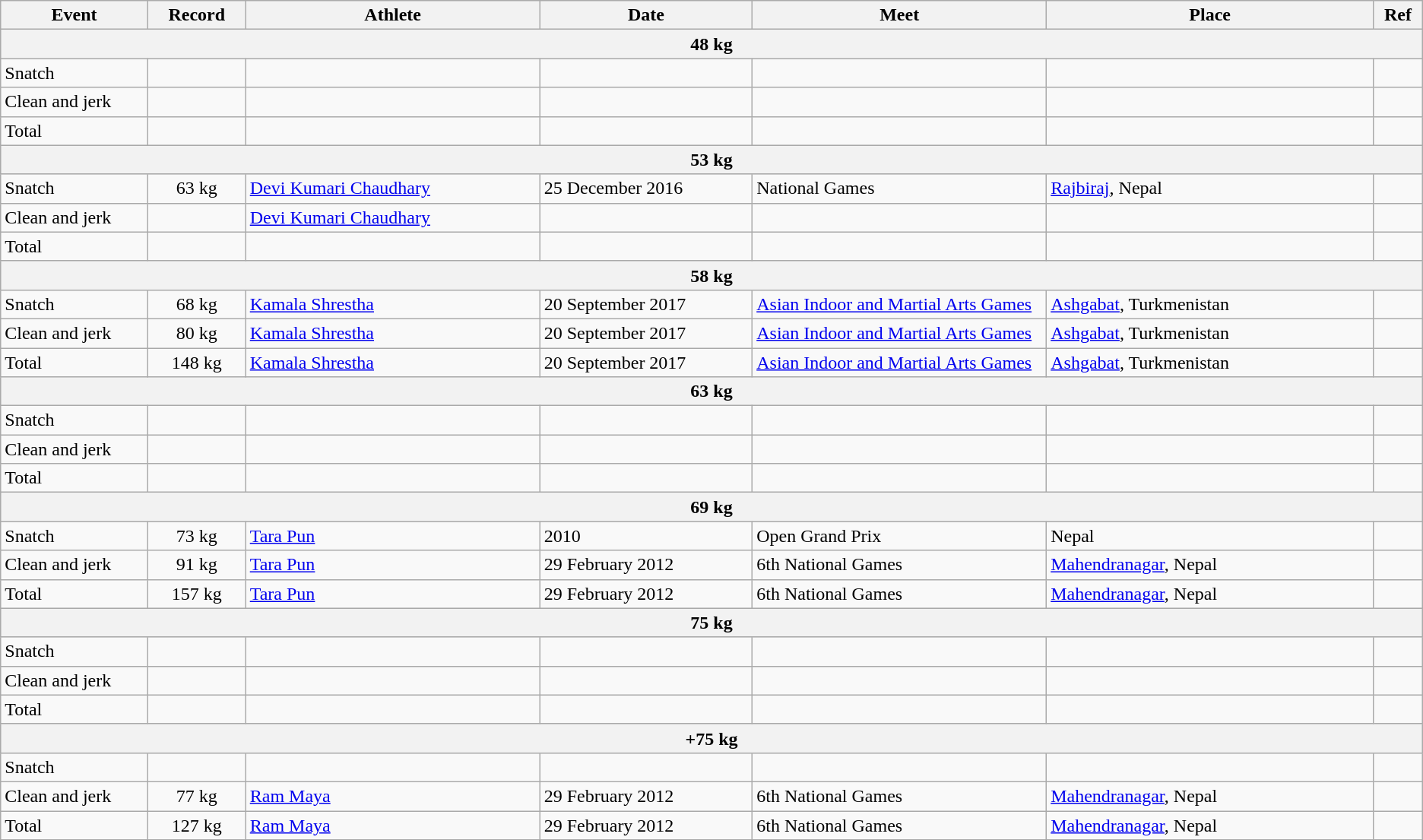<table class="wikitable">
<tr>
<th width=9%>Event</th>
<th width=6%>Record</th>
<th width=18%>Athlete</th>
<th width=13%>Date</th>
<th width=18%>Meet</th>
<th width=20%>Place</th>
<th width=3%>Ref</th>
</tr>
<tr bgcolor="#DDDDDD">
<th colspan="8">48 kg</th>
</tr>
<tr>
<td>Snatch</td>
<td></td>
<td></td>
<td></td>
<td></td>
<td></td>
<td></td>
</tr>
<tr>
<td>Clean and jerk</td>
<td></td>
<td></td>
<td></td>
<td></td>
<td></td>
<td></td>
</tr>
<tr>
<td>Total</td>
<td></td>
<td></td>
<td></td>
<td></td>
<td></td>
<td></td>
</tr>
<tr bgcolor="#DDDDDD">
<th colspan="8">53 kg</th>
</tr>
<tr>
<td>Snatch</td>
<td align="center">63 kg</td>
<td><a href='#'>Devi Kumari Chaudhary</a></td>
<td>25 December 2016</td>
<td>National Games</td>
<td> <a href='#'>Rajbiraj</a>, Nepal</td>
<td></td>
</tr>
<tr>
<td>Clean and jerk</td>
<td></td>
<td><a href='#'>Devi Kumari Chaudhary</a></td>
<td></td>
<td></td>
<td></td>
<td></td>
</tr>
<tr>
<td>Total</td>
<td></td>
<td></td>
<td></td>
<td></td>
<td></td>
<td></td>
</tr>
<tr bgcolor="#DDDDDD">
<th colspan="8">58 kg</th>
</tr>
<tr>
<td>Snatch</td>
<td align="center">68 kg</td>
<td><a href='#'>Kamala Shrestha</a></td>
<td>20 September 2017</td>
<td><a href='#'>Asian Indoor and Martial Arts Games</a></td>
<td> <a href='#'>Ashgabat</a>, Turkmenistan</td>
<td></td>
</tr>
<tr>
<td>Clean and jerk</td>
<td align="center">80 kg</td>
<td><a href='#'>Kamala Shrestha</a></td>
<td>20 September 2017</td>
<td><a href='#'>Asian Indoor and Martial Arts Games</a></td>
<td> <a href='#'>Ashgabat</a>, Turkmenistan</td>
<td></td>
</tr>
<tr>
<td>Total</td>
<td align="center">148 kg</td>
<td><a href='#'>Kamala Shrestha</a></td>
<td>20 September 2017</td>
<td><a href='#'>Asian Indoor and Martial Arts Games</a></td>
<td> <a href='#'>Ashgabat</a>, Turkmenistan</td>
<td></td>
</tr>
<tr bgcolor="#DDDDDD">
<th colspan="8">63 kg</th>
</tr>
<tr>
<td>Snatch</td>
<td align="center"></td>
<td></td>
<td></td>
<td></td>
<td></td>
<td></td>
</tr>
<tr>
<td>Clean and jerk</td>
<td></td>
<td></td>
<td></td>
<td></td>
<td></td>
<td></td>
</tr>
<tr>
<td>Total</td>
<td></td>
<td></td>
<td></td>
<td></td>
<td></td>
<td></td>
</tr>
<tr bgcolor="#DDDDDD">
<th colspan="8">69 kg</th>
</tr>
<tr>
<td>Snatch</td>
<td align="center">73 kg</td>
<td><a href='#'>Tara Pun</a></td>
<td>2010</td>
<td>Open Grand Prix</td>
<td> Nepal</td>
<td></td>
</tr>
<tr>
<td>Clean and jerk</td>
<td align="center">91 kg</td>
<td><a href='#'>Tara Pun</a></td>
<td>29 February 2012</td>
<td>6th National Games</td>
<td> <a href='#'>Mahendranagar</a>, Nepal</td>
<td></td>
</tr>
<tr>
<td>Total</td>
<td align="center">157 kg</td>
<td><a href='#'>Tara Pun</a></td>
<td>29 February 2012</td>
<td>6th National Games</td>
<td> <a href='#'>Mahendranagar</a>, Nepal</td>
<td></td>
</tr>
<tr bgcolor="#DDDDDD">
<th colspan="8">75 kg</th>
</tr>
<tr>
<td>Snatch</td>
<td></td>
<td></td>
<td></td>
<td></td>
<td></td>
<td></td>
</tr>
<tr>
<td>Clean and jerk</td>
<td></td>
<td></td>
<td></td>
<td></td>
<td></td>
<td></td>
</tr>
<tr>
<td>Total</td>
<td></td>
<td></td>
<td></td>
<td></td>
<td></td>
<td></td>
</tr>
<tr bgcolor="#DDDDDD">
<th colspan="8">+75 kg</th>
</tr>
<tr>
<td>Snatch</td>
<td></td>
<td></td>
<td></td>
<td></td>
<td></td>
<td></td>
</tr>
<tr>
<td>Clean and jerk</td>
<td align="center">77 kg</td>
<td><a href='#'>Ram Maya</a></td>
<td>29 February 2012</td>
<td>6th National Games</td>
<td> <a href='#'>Mahendranagar</a>, Nepal</td>
<td></td>
</tr>
<tr>
<td>Total</td>
<td align="center">127 kg</td>
<td><a href='#'>Ram Maya</a></td>
<td>29 February 2012</td>
<td>6th National Games</td>
<td> <a href='#'>Mahendranagar</a>, Nepal</td>
<td></td>
</tr>
</table>
